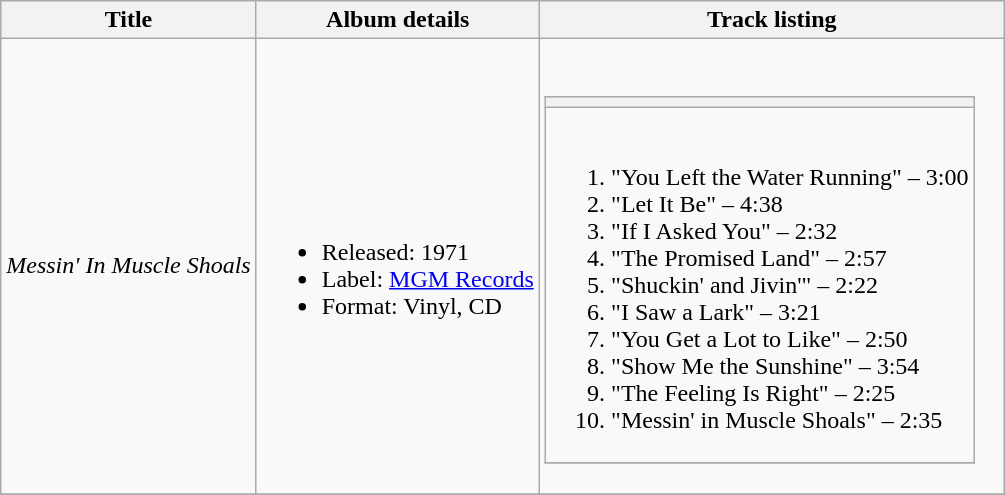<table class="wikitable">
<tr>
<th width:12em;>Title</th>
<th width:35em;">Album details</th>
<th width:10em;>Track listing</th>
</tr>
<tr>
<td align="left"><em>Messin' In Muscle Shoals</em></td>
<td><br><ul><li>Released: 1971</li><li>Label: <a href='#'>MGM Records</a></li><li>Format: Vinyl, CD</li></ul></td>
<td><br><table class="wikitable collapsible collapsed">
<tr>
<th></th>
</tr>
<tr>
<td><br><ol><li>"You Left the Water Running" – 3:00</li><li>"Let It Be" – 4:38</li><li>"If I Asked You" – 2:32</li><li>"The Promised Land" – 2:57</li><li>"Shuckin' and Jivin'" – 2:22</li><li>"I Saw a Lark" – 3:21</li><li>"You Get a Lot to Like" – 2:50</li><li>"Show Me the Sunshine" – 3:54</li><li>"The Feeling Is Right" – 2:25</li><li>"Messin' in Muscle Shoals" – 2:35</li></ol></td>
</tr>
<tr>
</tr>
</table>
</td>
</tr>
<tr>
</tr>
</table>
